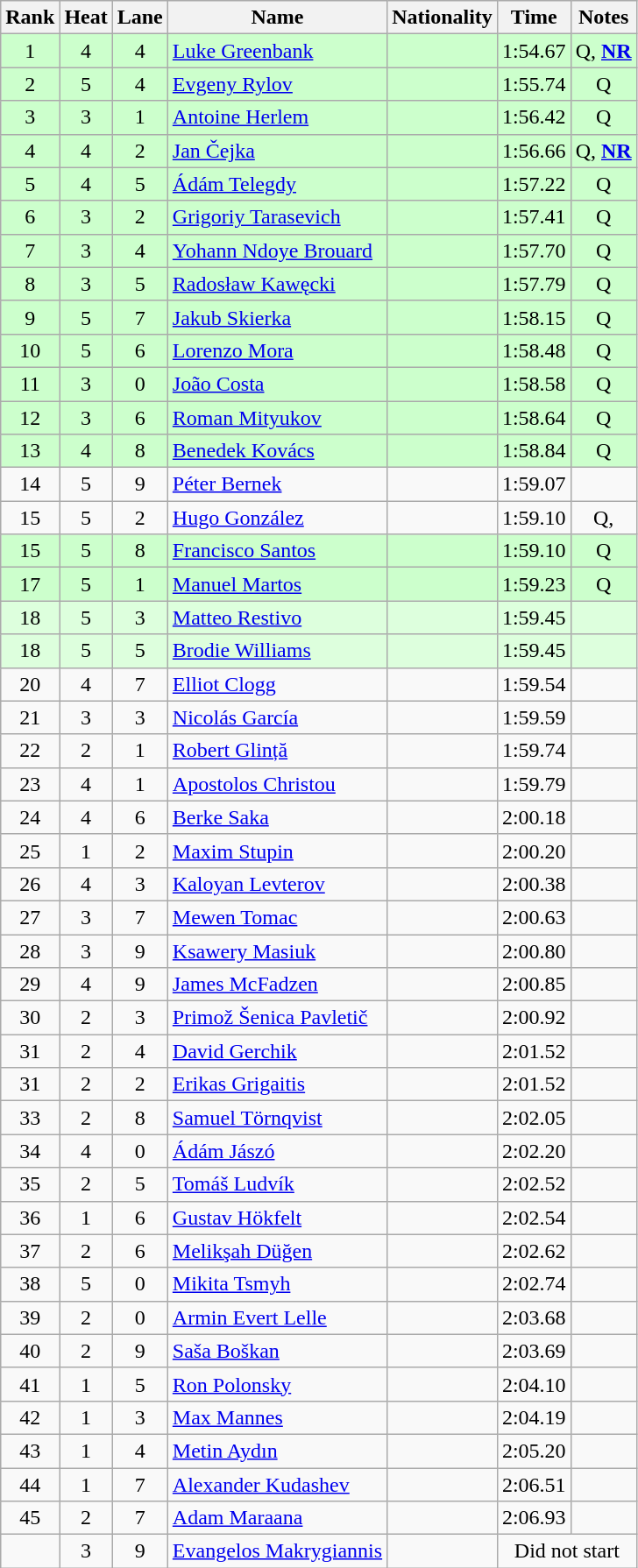<table class="wikitable sortable" style="text-align:center">
<tr>
<th>Rank</th>
<th>Heat</th>
<th>Lane</th>
<th>Name</th>
<th>Nationality</th>
<th>Time</th>
<th>Notes</th>
</tr>
<tr bgcolor=ccffcc>
<td>1</td>
<td>4</td>
<td>4</td>
<td align=left><a href='#'>Luke Greenbank</a></td>
<td align=left></td>
<td>1:54.67</td>
<td>Q, <strong><a href='#'>NR</a></strong></td>
</tr>
<tr bgcolor=ccffcc>
<td>2</td>
<td>5</td>
<td>4</td>
<td align=left><a href='#'>Evgeny Rylov</a></td>
<td align=left></td>
<td>1:55.74</td>
<td>Q</td>
</tr>
<tr bgcolor=ccffcc>
<td>3</td>
<td>3</td>
<td>1</td>
<td align=left><a href='#'>Antoine Herlem</a></td>
<td align=left></td>
<td>1:56.42</td>
<td>Q</td>
</tr>
<tr bgcolor=ccffcc>
<td>4</td>
<td>4</td>
<td>2</td>
<td align=left><a href='#'>Jan Čejka</a></td>
<td align=left></td>
<td>1:56.66</td>
<td>Q, <strong><a href='#'>NR</a></strong></td>
</tr>
<tr bgcolor=ccffcc>
<td>5</td>
<td>4</td>
<td>5</td>
<td align=left><a href='#'>Ádám Telegdy</a></td>
<td align=left></td>
<td>1:57.22</td>
<td>Q</td>
</tr>
<tr bgcolor=ccffcc>
<td>6</td>
<td>3</td>
<td>2</td>
<td align=left><a href='#'>Grigoriy Tarasevich</a></td>
<td align=left></td>
<td>1:57.41</td>
<td>Q</td>
</tr>
<tr bgcolor=ccffcc>
<td>7</td>
<td>3</td>
<td>4</td>
<td align=left><a href='#'>Yohann Ndoye Brouard</a></td>
<td align=left></td>
<td>1:57.70</td>
<td>Q</td>
</tr>
<tr bgcolor=ccffcc>
<td>8</td>
<td>3</td>
<td>5</td>
<td align=left><a href='#'>Radosław Kawęcki</a></td>
<td align=left></td>
<td>1:57.79</td>
<td>Q</td>
</tr>
<tr bgcolor=ccffcc>
<td>9</td>
<td>5</td>
<td>7</td>
<td align=left><a href='#'>Jakub Skierka</a></td>
<td align=left></td>
<td>1:58.15</td>
<td>Q</td>
</tr>
<tr bgcolor=ccffcc>
<td>10</td>
<td>5</td>
<td>6</td>
<td align=left><a href='#'>Lorenzo Mora</a></td>
<td align=left></td>
<td>1:58.48</td>
<td>Q</td>
</tr>
<tr bgcolor=ccffcc>
<td>11</td>
<td>3</td>
<td>0</td>
<td align=left><a href='#'>João Costa</a></td>
<td align=left></td>
<td>1:58.58</td>
<td>Q</td>
</tr>
<tr bgcolor=ccffcc>
<td>12</td>
<td>3</td>
<td>6</td>
<td align=left><a href='#'>Roman Mityukov</a></td>
<td align=left></td>
<td>1:58.64</td>
<td>Q</td>
</tr>
<tr bgcolor=ccffcc>
<td>13</td>
<td>4</td>
<td>8</td>
<td align=left><a href='#'>Benedek Kovács</a></td>
<td align=left></td>
<td>1:58.84</td>
<td>Q</td>
</tr>
<tr>
<td>14</td>
<td>5</td>
<td>9</td>
<td align=left><a href='#'>Péter Bernek</a></td>
<td align=left></td>
<td>1:59.07</td>
<td></td>
</tr>
<tr>
<td>15</td>
<td>5</td>
<td>2</td>
<td align=left><a href='#'>Hugo González</a></td>
<td align=left></td>
<td>1:59.10</td>
<td>Q, </td>
</tr>
<tr bgcolor=ccffcc>
<td>15</td>
<td>5</td>
<td>8</td>
<td align=left><a href='#'>Francisco Santos</a></td>
<td align=left></td>
<td>1:59.10</td>
<td>Q</td>
</tr>
<tr bgcolor=ccffcc>
<td>17</td>
<td>5</td>
<td>1</td>
<td align=left><a href='#'>Manuel Martos</a></td>
<td align=left></td>
<td>1:59.23</td>
<td>Q</td>
</tr>
<tr bgcolor=ddffdd>
<td>18</td>
<td>5</td>
<td>3</td>
<td align=left><a href='#'>Matteo Restivo</a></td>
<td align=left></td>
<td>1:59.45</td>
<td></td>
</tr>
<tr bgcolor=ddffdd>
<td>18</td>
<td>5</td>
<td>5</td>
<td align=left><a href='#'>Brodie Williams</a></td>
<td align=left></td>
<td>1:59.45</td>
<td></td>
</tr>
<tr>
<td>20</td>
<td>4</td>
<td>7</td>
<td align=left><a href='#'>Elliot Clogg</a></td>
<td align=left></td>
<td>1:59.54</td>
<td></td>
</tr>
<tr>
<td>21</td>
<td>3</td>
<td>3</td>
<td align=left><a href='#'>Nicolás García</a></td>
<td align=left></td>
<td>1:59.59</td>
<td></td>
</tr>
<tr>
<td>22</td>
<td>2</td>
<td>1</td>
<td align=left><a href='#'>Robert Glință</a></td>
<td align=left></td>
<td>1:59.74</td>
<td></td>
</tr>
<tr>
<td>23</td>
<td>4</td>
<td>1</td>
<td align=left><a href='#'>Apostolos Christou</a></td>
<td align=left></td>
<td>1:59.79</td>
<td></td>
</tr>
<tr>
<td>24</td>
<td>4</td>
<td>6</td>
<td align=left><a href='#'>Berke Saka</a></td>
<td align=left></td>
<td>2:00.18</td>
<td></td>
</tr>
<tr>
<td>25</td>
<td>1</td>
<td>2</td>
<td align=left><a href='#'>Maxim Stupin</a></td>
<td align=left></td>
<td>2:00.20</td>
<td></td>
</tr>
<tr>
<td>26</td>
<td>4</td>
<td>3</td>
<td align=left><a href='#'>Kaloyan Levterov</a></td>
<td align=left></td>
<td>2:00.38</td>
<td></td>
</tr>
<tr>
<td>27</td>
<td>3</td>
<td>7</td>
<td align=left><a href='#'>Mewen Tomac</a></td>
<td align=left></td>
<td>2:00.63</td>
<td></td>
</tr>
<tr>
<td>28</td>
<td>3</td>
<td>9</td>
<td align=left><a href='#'>Ksawery Masiuk</a></td>
<td align=left></td>
<td>2:00.80</td>
<td></td>
</tr>
<tr>
<td>29</td>
<td>4</td>
<td>9</td>
<td align=left><a href='#'>James McFadzen</a></td>
<td align=left></td>
<td>2:00.85</td>
<td></td>
</tr>
<tr>
<td>30</td>
<td>2</td>
<td>3</td>
<td align=left><a href='#'>Primož Šenica Pavletič</a></td>
<td align=left></td>
<td>2:00.92</td>
<td></td>
</tr>
<tr>
<td>31</td>
<td>2</td>
<td>4</td>
<td align=left><a href='#'>David Gerchik</a></td>
<td align=left></td>
<td>2:01.52</td>
<td></td>
</tr>
<tr>
<td>31</td>
<td>2</td>
<td>2</td>
<td align=left><a href='#'>Erikas Grigaitis</a></td>
<td align=left></td>
<td>2:01.52</td>
<td></td>
</tr>
<tr>
<td>33</td>
<td>2</td>
<td>8</td>
<td align=left><a href='#'>Samuel Törnqvist</a></td>
<td align=left></td>
<td>2:02.05</td>
<td></td>
</tr>
<tr>
<td>34</td>
<td>4</td>
<td>0</td>
<td align=left><a href='#'>Ádám Jászó</a></td>
<td align=left></td>
<td>2:02.20</td>
<td></td>
</tr>
<tr>
<td>35</td>
<td>2</td>
<td>5</td>
<td align=left><a href='#'>Tomáš Ludvík</a></td>
<td align=left></td>
<td>2:02.52</td>
<td></td>
</tr>
<tr>
<td>36</td>
<td>1</td>
<td>6</td>
<td align=left><a href='#'>Gustav Hökfelt</a></td>
<td align=left></td>
<td>2:02.54</td>
<td></td>
</tr>
<tr>
<td>37</td>
<td>2</td>
<td>6</td>
<td align=left><a href='#'>Melikşah Düğen</a></td>
<td align=left></td>
<td>2:02.62</td>
<td></td>
</tr>
<tr>
<td>38</td>
<td>5</td>
<td>0</td>
<td align=left><a href='#'>Mikita Tsmyh</a></td>
<td align=left></td>
<td>2:02.74</td>
<td></td>
</tr>
<tr>
<td>39</td>
<td>2</td>
<td>0</td>
<td align=left><a href='#'>Armin Evert Lelle</a></td>
<td align=left></td>
<td>2:03.68</td>
<td></td>
</tr>
<tr>
<td>40</td>
<td>2</td>
<td>9</td>
<td align=left><a href='#'>Saša Boškan</a></td>
<td align=left></td>
<td>2:03.69</td>
<td></td>
</tr>
<tr>
<td>41</td>
<td>1</td>
<td>5</td>
<td align=left><a href='#'>Ron Polonsky</a></td>
<td align=left></td>
<td>2:04.10</td>
<td></td>
</tr>
<tr>
<td>42</td>
<td>1</td>
<td>3</td>
<td align=left><a href='#'>Max Mannes</a></td>
<td align=left></td>
<td>2:04.19</td>
<td></td>
</tr>
<tr>
<td>43</td>
<td>1</td>
<td>4</td>
<td align=left><a href='#'>Metin Aydın</a></td>
<td align=left></td>
<td>2:05.20</td>
<td></td>
</tr>
<tr>
<td>44</td>
<td>1</td>
<td>7</td>
<td align=left><a href='#'>Alexander Kudashev</a></td>
<td align=left></td>
<td>2:06.51</td>
<td></td>
</tr>
<tr>
<td>45</td>
<td>2</td>
<td>7</td>
<td align=left><a href='#'>Adam Maraana</a></td>
<td align=left></td>
<td>2:06.93</td>
<td></td>
</tr>
<tr>
<td></td>
<td>3</td>
<td>9</td>
<td align=left><a href='#'>Evangelos Makrygiannis</a></td>
<td align=left></td>
<td colspan=2>Did not start</td>
</tr>
</table>
